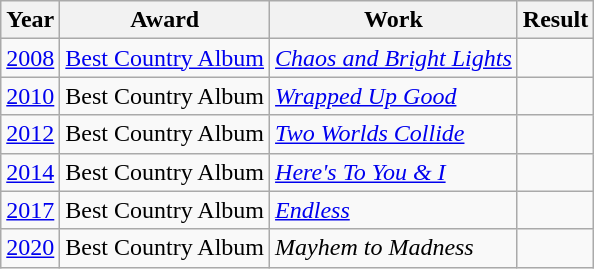<table class="wikitable">
<tr>
<th>Year</th>
<th>Award</th>
<th>Work</th>
<th>Result</th>
</tr>
<tr>
<td><a href='#'>2008</a></td>
<td><a href='#'>Best Country Album</a></td>
<td><em><a href='#'>Chaos and Bright Lights</a></em></td>
<td></td>
</tr>
<tr>
<td><a href='#'>2010</a></td>
<td>Best Country Album</td>
<td><em><a href='#'>Wrapped Up Good</a></em></td>
<td></td>
</tr>
<tr>
<td><a href='#'>2012</a></td>
<td>Best Country Album</td>
<td><em><a href='#'>Two Worlds Collide</a></em></td>
<td></td>
</tr>
<tr>
<td><a href='#'>2014</a></td>
<td>Best Country Album</td>
<td><em><a href='#'>Here's To You & I</a></em></td>
<td></td>
</tr>
<tr>
<td><a href='#'>2017</a></td>
<td>Best Country Album</td>
<td><em><a href='#'>Endless</a></em></td>
<td></td>
</tr>
<tr>
<td><a href='#'>2020</a></td>
<td>Best Country Album</td>
<td><em>Mayhem to Madness</em></td>
<td></td>
</tr>
</table>
